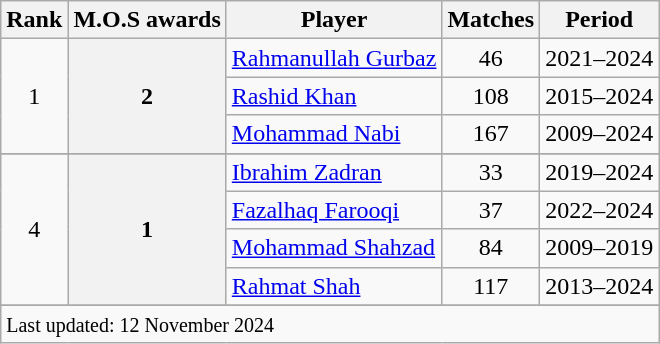<table class="wikitable sortable">
<tr>
<th scope=col>Rank</th>
<th scope=col>M.O.S awards</th>
<th scope=col>Player</th>
<th scope=col>Matches</th>
<th scope=col>Period</th>
</tr>
<tr>
<td align=center rowspan=3>1</td>
<th rowspan=3>2</th>
<td><a href='#'>Rahmanullah Gurbaz</a></td>
<td align=center>46</td>
<td>2021–2024</td>
</tr>
<tr>
<td><a href='#'>Rashid Khan</a></td>
<td align=center>108</td>
<td>2015–2024</td>
</tr>
<tr>
<td><a href='#'>Mohammad Nabi</a></td>
<td align=center>167</td>
<td>2009–2024</td>
</tr>
<tr>
</tr>
<tr>
<td align=center rowspan=4>4</td>
<th rowspan=4>1</th>
<td><a href='#'>Ibrahim Zadran</a></td>
<td align=center>33</td>
<td>2019–2024</td>
</tr>
<tr>
<td><a href='#'>Fazalhaq Farooqi</a></td>
<td align=center>37</td>
<td>2022–2024</td>
</tr>
<tr>
<td><a href='#'>Mohammad Shahzad</a></td>
<td align=center>84</td>
<td>2009–2019</td>
</tr>
<tr>
<td><a href='#'>Rahmat Shah</a></td>
<td align=center>117</td>
<td>2013–2024</td>
</tr>
<tr>
</tr>
<tr class=sortbottom>
<td colspan=5><small>Last updated: 12 November 2024</small></td>
</tr>
</table>
